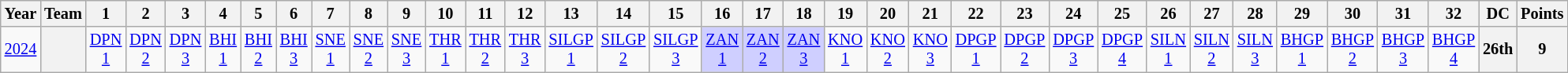<table class="wikitable" style="text-align:center; font-size:85%;">
<tr>
<th>Year</th>
<th>Team</th>
<th>1</th>
<th>2</th>
<th>3</th>
<th>4</th>
<th>5</th>
<th>6</th>
<th>7</th>
<th>8</th>
<th>9</th>
<th>10</th>
<th>11</th>
<th>12</th>
<th>13</th>
<th>14</th>
<th>15</th>
<th>16</th>
<th>17</th>
<th>18</th>
<th>19</th>
<th>20</th>
<th>21</th>
<th>22</th>
<th>23</th>
<th>24</th>
<th>25</th>
<th>26</th>
<th>27</th>
<th>28</th>
<th>29</th>
<th>30</th>
<th>31</th>
<th>32</th>
<th>DC</th>
<th>Points</th>
</tr>
<tr>
<td><a href='#'>2024</a></td>
<th></th>
<td><a href='#'>DPN<br>1</a></td>
<td><a href='#'>DPN<br>2</a></td>
<td><a href='#'>DPN<br>3</a></td>
<td><a href='#'>BHI<br>1</a></td>
<td><a href='#'>BHI<br>2</a></td>
<td><a href='#'>BHI<br>3</a></td>
<td><a href='#'>SNE<br>1</a></td>
<td><a href='#'>SNE<br>2</a></td>
<td><a href='#'>SNE<br>3</a></td>
<td><a href='#'>THR<br>1</a></td>
<td><a href='#'>THR<br>2</a></td>
<td><a href='#'>THR<br>3</a></td>
<td><a href='#'>SILGP<br>1</a></td>
<td><a href='#'>SILGP<br>2</a></td>
<td><a href='#'>SILGP<br>3</a></td>
<td style="background:#CFCFFF;"><a href='#'>ZAN<br>1</a><br></td>
<td style="background:#CFCFFF;"><a href='#'>ZAN<br>2</a><br></td>
<td style="background:#CFCFFF;"><a href='#'>ZAN<br>3</a><br></td>
<td><a href='#'>KNO<br>1</a></td>
<td><a href='#'>KNO<br>2</a></td>
<td><a href='#'>KNO<br>3</a></td>
<td><a href='#'>DPGP<br>1</a></td>
<td><a href='#'>DPGP<br>2</a></td>
<td><a href='#'>DPGP<br>3</a></td>
<td><a href='#'>DPGP<br>4</a></td>
<td><a href='#'>SILN<br>1</a></td>
<td><a href='#'>SILN<br>2</a></td>
<td><a href='#'>SILN<br>3</a></td>
<td><a href='#'>BHGP<br>1</a></td>
<td><a href='#'>BHGP<br>2</a></td>
<td><a href='#'>BHGP<br>3</a></td>
<td><a href='#'>BHGP<br>4</a></td>
<th>26th</th>
<th>9</th>
</tr>
</table>
